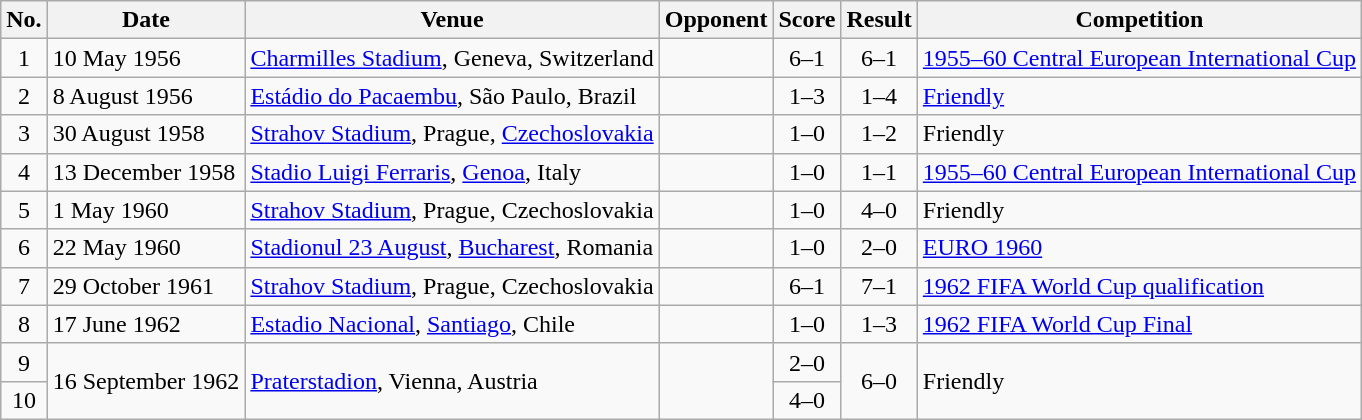<table class="wikitable sortable">
<tr>
<th scope="col">No.</th>
<th scope="col">Date</th>
<th scope="col">Venue</th>
<th scope="col">Opponent</th>
<th scope="col">Score</th>
<th scope="col">Result</th>
<th scope="col">Competition</th>
</tr>
<tr>
<td align="center">1</td>
<td>10 May 1956</td>
<td><a href='#'>Charmilles Stadium</a>, Geneva, Switzerland</td>
<td></td>
<td align="center">6–1</td>
<td align="center">6–1</td>
<td><a href='#'>1955–60 Central European International Cup</a></td>
</tr>
<tr>
<td align="center">2</td>
<td>8 August 1956</td>
<td><a href='#'>Estádio do Pacaembu</a>, São Paulo, Brazil</td>
<td></td>
<td align="center">1–3</td>
<td align="center">1–4</td>
<td><a href='#'>Friendly</a></td>
</tr>
<tr>
<td align="center">3</td>
<td>30 August 1958</td>
<td><a href='#'>Strahov Stadium</a>, Prague, <a href='#'>Czechoslovakia</a></td>
<td></td>
<td align="center">1–0</td>
<td align="center">1–2</td>
<td>Friendly</td>
</tr>
<tr>
<td align="center">4</td>
<td>13 December 1958</td>
<td><a href='#'>Stadio Luigi Ferraris</a>, <a href='#'>Genoa</a>, Italy</td>
<td></td>
<td align="center">1–0</td>
<td align="center">1–1</td>
<td><a href='#'>1955–60 Central European International Cup</a></td>
</tr>
<tr>
<td align="center">5</td>
<td>1 May 1960</td>
<td><a href='#'>Strahov Stadium</a>, Prague, Czechoslovakia</td>
<td></td>
<td align="center">1–0</td>
<td align="center">4–0</td>
<td>Friendly</td>
</tr>
<tr>
<td align="center">6</td>
<td>22 May 1960</td>
<td><a href='#'>Stadionul 23 August</a>, <a href='#'>Bucharest</a>, Romania</td>
<td></td>
<td align="center">1–0</td>
<td align="center">2–0</td>
<td><a href='#'>EURO 1960</a></td>
</tr>
<tr>
<td align="center">7</td>
<td>29 October 1961</td>
<td><a href='#'>Strahov Stadium</a>, Prague, Czechoslovakia</td>
<td></td>
<td align="center">6–1</td>
<td align="center">7–1</td>
<td><a href='#'>1962 FIFA World Cup qualification</a></td>
</tr>
<tr>
<td align="center">8</td>
<td>17 June 1962</td>
<td><a href='#'>Estadio Nacional</a>, <a href='#'>Santiago</a>, Chile</td>
<td></td>
<td align="center">1–0</td>
<td align="center">1–3</td>
<td><a href='#'>1962 FIFA World Cup Final</a></td>
</tr>
<tr>
<td align="center">9</td>
<td rowspan="2">16 September 1962</td>
<td rowspan="2"><a href='#'>Praterstadion</a>, Vienna, Austria</td>
<td rowspan="2"></td>
<td align="center">2–0</td>
<td rowspan="2" style="text-align:center">6–0</td>
<td rowspan="2">Friendly</td>
</tr>
<tr>
<td align="center">10</td>
<td align="center">4–0</td>
</tr>
</table>
